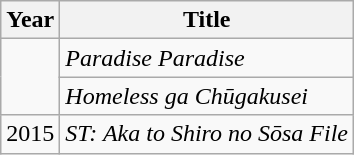<table class="wikitable">
<tr>
<th>Year</th>
<th>Title</th>
</tr>
<tr>
<td rowspan="2"></td>
<td><em>Paradise Paradise</em></td>
</tr>
<tr>
<td><em>Homeless ga Chūgakusei</em></td>
</tr>
<tr>
<td>2015</td>
<td><em>ST: Aka to Shiro no Sōsa File</em></td>
</tr>
</table>
